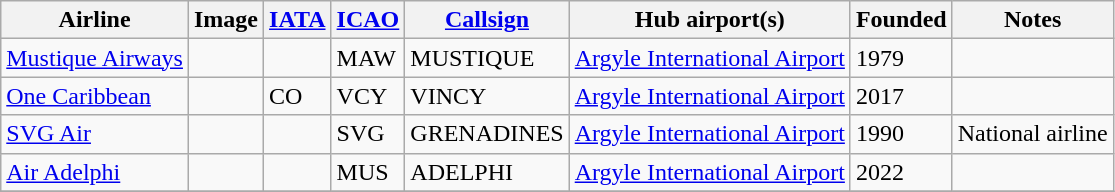<table class="wikitable sortable">
<tr valign="middle">
<th>Airline</th>
<th>Image</th>
<th><a href='#'>IATA</a></th>
<th><a href='#'>ICAO</a></th>
<th><a href='#'>Callsign</a></th>
<th>Hub airport(s)</th>
<th>Founded</th>
<th>Notes</th>
</tr>
<tr>
<td><a href='#'>Mustique Airways</a></td>
<td></td>
<td></td>
<td>MAW</td>
<td>MUSTIQUE</td>
<td><a href='#'>Argyle International Airport</a></td>
<td>1979</td>
<td></td>
</tr>
<tr>
<td><a href='#'>One Caribbean</a></td>
<td></td>
<td>CO</td>
<td>VCY</td>
<td>VINCY</td>
<td><a href='#'>Argyle International Airport</a></td>
<td>2017</td>
<td></td>
</tr>
<tr>
<td><a href='#'>SVG Air</a></td>
<td></td>
<td></td>
<td>SVG</td>
<td>GRENADINES</td>
<td><a href='#'>Argyle International Airport</a></td>
<td>1990</td>
<td>National airline</td>
</tr>
<tr>
<td><a href='#'>Air Adelphi</a></td>
<td></td>
<td></td>
<td>MUS</td>
<td>ADELPHI</td>
<td><a href='#'>Argyle International Airport</a></td>
<td>2022</td>
<td></td>
</tr>
<tr>
</tr>
</table>
